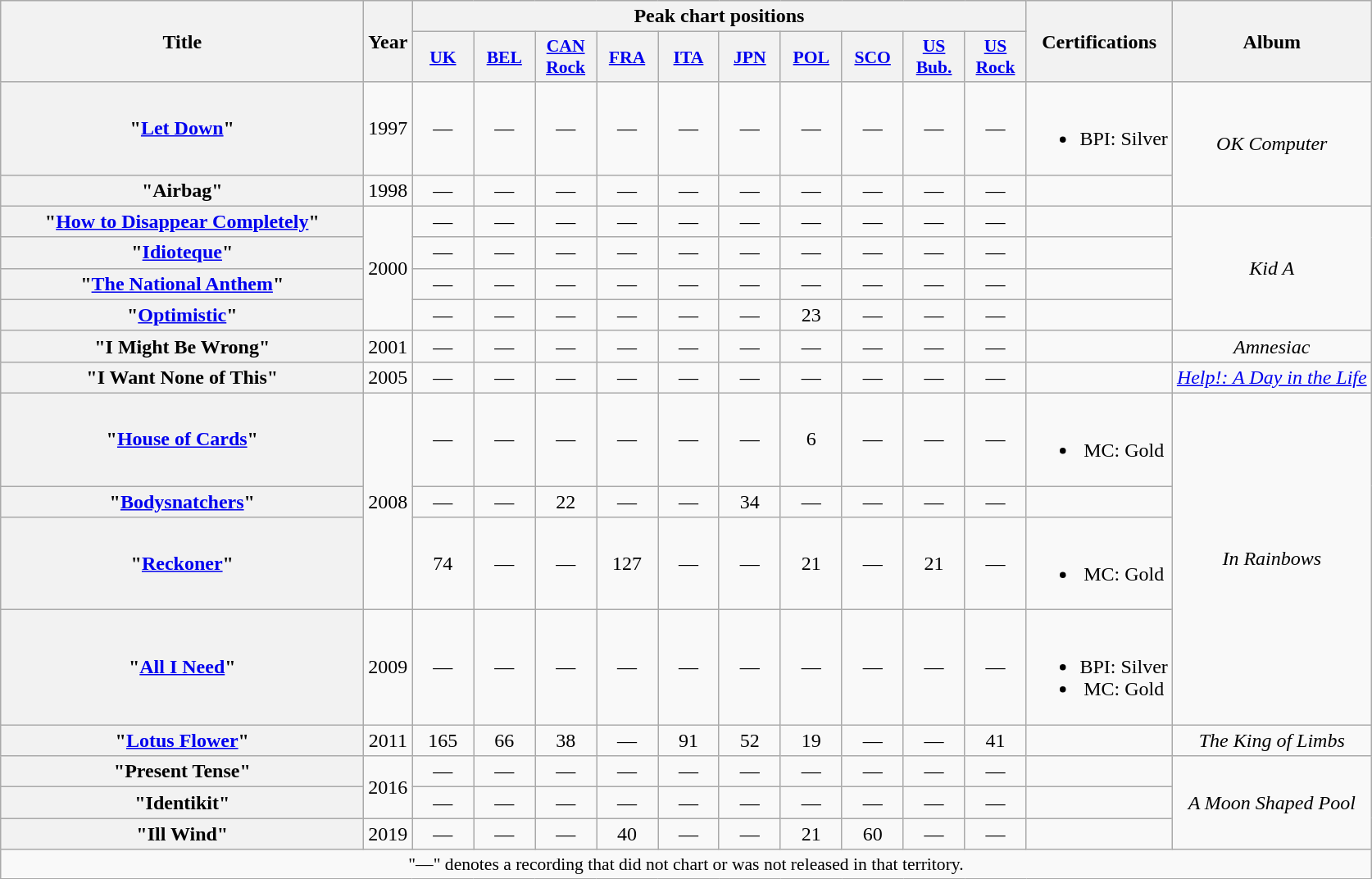<table class="wikitable plainrowheaders" style="text-align:center;">
<tr>
<th scope="col" rowspan="2" style="width:18em;">Title</th>
<th scope="col" rowspan="2">Year</th>
<th scope="col" colspan="10">Peak chart positions</th>
<th rowspan="2">Certifications</th>
<th rowspan="2" scope="col">Album</th>
</tr>
<tr>
<th scope="col" style="width:3em;font-size:90%;"><a href='#'>UK</a><br></th>
<th scope="col" style="width:3em;font-size:90%;"><a href='#'>BEL</a><br></th>
<th scope="col" style="width:3em;font-size:90%;"><a href='#'>CAN<br>Rock</a><br></th>
<th scope="col" style="width:3em;font-size:90%;"><a href='#'>FRA</a><br></th>
<th scope="col" style="width:3em;font-size:90%;"><a href='#'>ITA</a><br></th>
<th scope="col" style="width:3em;font-size:90%;"><a href='#'>JPN</a><br></th>
<th scope="col" style="width:3em;font-size:90%;"><a href='#'>POL</a><br></th>
<th scope="col" style="width:3em;font-size:90%;"><a href='#'>SCO</a><br></th>
<th scope="col" style="width:3em;font-size:90%;"><a href='#'>US<br>Bub.</a><br></th>
<th scope="col" style="width:3em;font-size:90%;"><a href='#'>US<br>Rock</a><br></th>
</tr>
<tr>
<th scope="row">"<a href='#'>Let Down</a>"</th>
<td>1997</td>
<td>—</td>
<td>—</td>
<td>—</td>
<td>—</td>
<td>—</td>
<td>—</td>
<td>—</td>
<td>—</td>
<td>—</td>
<td>—</td>
<td><br><ul><li>BPI: Silver</li></ul></td>
<td rowspan="2"><em>OK Computer</em></td>
</tr>
<tr>
<th scope="row">"Airbag"</th>
<td>1998</td>
<td>—</td>
<td>—</td>
<td>—</td>
<td>—</td>
<td>—</td>
<td>—</td>
<td>—</td>
<td>—</td>
<td>—</td>
<td>—</td>
<td></td>
</tr>
<tr>
<th scope="row">"<a href='#'>How to Disappear Completely</a>"</th>
<td rowspan="4">2000</td>
<td>—</td>
<td>—</td>
<td>—</td>
<td>—</td>
<td>—</td>
<td>—</td>
<td>—</td>
<td>—</td>
<td>—</td>
<td>—</td>
<td></td>
<td rowspan="4"><em>Kid A</em></td>
</tr>
<tr>
<th scope="row">"<a href='#'>Idioteque</a>"</th>
<td>—</td>
<td>—</td>
<td>—</td>
<td>—</td>
<td>—</td>
<td>—</td>
<td>—</td>
<td>—</td>
<td>—</td>
<td>—</td>
<td></td>
</tr>
<tr>
<th scope="row">"<a href='#'>The National Anthem</a>"</th>
<td>—</td>
<td>—</td>
<td>—</td>
<td>—</td>
<td>—</td>
<td>—</td>
<td>—</td>
<td>—</td>
<td>—</td>
<td>—</td>
<td></td>
</tr>
<tr>
<th scope="row">"<a href='#'>Optimistic</a>"</th>
<td>—</td>
<td>—</td>
<td>—</td>
<td>—</td>
<td>—</td>
<td>—</td>
<td>23</td>
<td>—</td>
<td>—</td>
<td>—</td>
<td></td>
</tr>
<tr>
<th scope="row">"I Might Be Wrong"</th>
<td>2001</td>
<td>—</td>
<td>—</td>
<td>—</td>
<td>—</td>
<td>—</td>
<td>—</td>
<td>—</td>
<td>—</td>
<td>—</td>
<td>—</td>
<td></td>
<td><em>Amnesiac</em></td>
</tr>
<tr>
<th scope="row">"I Want None of This"</th>
<td>2005</td>
<td>—</td>
<td>—</td>
<td>—</td>
<td>—</td>
<td>—</td>
<td>—</td>
<td>—</td>
<td>—</td>
<td>—</td>
<td>—</td>
<td></td>
<td><em><a href='#'>Help!: A Day in the Life</a></em></td>
</tr>
<tr>
<th scope="row">"<a href='#'>House of Cards</a>"</th>
<td rowspan="3">2008</td>
<td>—</td>
<td>—</td>
<td>—</td>
<td>—</td>
<td>—</td>
<td>—</td>
<td>6</td>
<td>—</td>
<td>—</td>
<td>—</td>
<td><br><ul><li>MC: Gold</li></ul></td>
<td rowspan="4"><em>In Rainbows</em></td>
</tr>
<tr>
<th scope="row">"<a href='#'>Bodysnatchers</a>"</th>
<td>—</td>
<td>—</td>
<td>22</td>
<td>—</td>
<td>—</td>
<td>34</td>
<td>—</td>
<td>—</td>
<td>—</td>
<td>—</td>
<td></td>
</tr>
<tr>
<th scope="row">"<a href='#'>Reckoner</a>"</th>
<td>74</td>
<td>—</td>
<td>—</td>
<td>127</td>
<td>—</td>
<td>—</td>
<td>21</td>
<td>—</td>
<td>21</td>
<td>—</td>
<td><br><ul><li>MC: Gold</li></ul></td>
</tr>
<tr>
<th scope="row">"<a href='#'>All I Need</a>"</th>
<td>2009</td>
<td>—</td>
<td>—</td>
<td>—</td>
<td>—</td>
<td>—</td>
<td>—</td>
<td>—</td>
<td>—</td>
<td>—</td>
<td>—</td>
<td><br><ul><li>BPI: Silver</li><li>MC: Gold</li></ul></td>
</tr>
<tr>
<th scope="row">"<a href='#'>Lotus Flower</a>"</th>
<td>2011</td>
<td>165</td>
<td>66</td>
<td>38</td>
<td>—</td>
<td>91</td>
<td>52</td>
<td>19</td>
<td>—</td>
<td>—</td>
<td>41</td>
<td></td>
<td><em>The King of Limbs</em></td>
</tr>
<tr>
<th scope="row">"Present Tense"</th>
<td rowspan="2">2016</td>
<td>—</td>
<td>—</td>
<td>—</td>
<td>—</td>
<td>—</td>
<td>—</td>
<td>—</td>
<td>—</td>
<td>—</td>
<td>—</td>
<td></td>
<td rowspan="3"><em>A Moon Shaped Pool</em></td>
</tr>
<tr>
<th scope="row">"Identikit"</th>
<td>—</td>
<td>—</td>
<td>—</td>
<td>—</td>
<td>—</td>
<td>—</td>
<td>—</td>
<td>—</td>
<td>—</td>
<td>—</td>
<td></td>
</tr>
<tr>
<th scope="row">"Ill Wind"</th>
<td>2019</td>
<td>—</td>
<td>—</td>
<td>—</td>
<td>40</td>
<td>—</td>
<td>—</td>
<td>21</td>
<td>60</td>
<td>—</td>
<td>—</td>
<td></td>
</tr>
<tr>
<td colspan="15" style="font-size:90%">"—" denotes a recording that did not chart or was not released in that territory.</td>
</tr>
</table>
